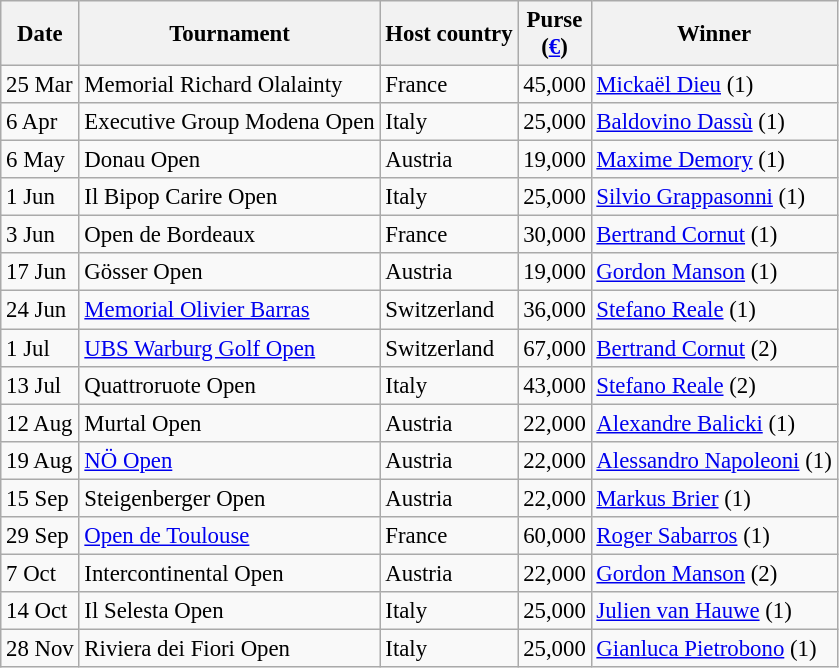<table class="wikitable" style="font-size:95%;">
<tr>
<th>Date</th>
<th>Tournament</th>
<th>Host country</th>
<th>Purse<br>(<a href='#'>€</a>)</th>
<th>Winner</th>
</tr>
<tr>
<td>25 Mar</td>
<td>Memorial Richard Olalainty</td>
<td>France</td>
<td align=right>45,000</td>
<td> <a href='#'>Mickaël Dieu</a> (1)</td>
</tr>
<tr>
<td>6 Apr</td>
<td>Executive Group Modena Open</td>
<td>Italy</td>
<td align=right>25,000</td>
<td> <a href='#'>Baldovino Dassù</a> (1)</td>
</tr>
<tr>
<td>6 May</td>
<td>Donau Open</td>
<td>Austria</td>
<td align=right>19,000</td>
<td> <a href='#'>Maxime Demory</a> (1)</td>
</tr>
<tr>
<td>1 Jun</td>
<td>Il Bipop Carire Open</td>
<td>Italy</td>
<td align=right>25,000</td>
<td> <a href='#'>Silvio Grappasonni</a> (1)</td>
</tr>
<tr>
<td>3 Jun</td>
<td>Open de Bordeaux</td>
<td>France</td>
<td align=right>30,000</td>
<td> <a href='#'>Bertrand Cornut</a> (1)</td>
</tr>
<tr>
<td>17 Jun</td>
<td>Gösser Open</td>
<td>Austria</td>
<td align=right>19,000</td>
<td> <a href='#'>Gordon Manson</a> (1)</td>
</tr>
<tr>
<td>24 Jun</td>
<td><a href='#'>Memorial Olivier Barras</a></td>
<td>Switzerland</td>
<td align=right>36,000</td>
<td> <a href='#'>Stefano Reale</a> (1)</td>
</tr>
<tr>
<td>1 Jul</td>
<td><a href='#'>UBS Warburg Golf Open</a></td>
<td>Switzerland</td>
<td align=right>67,000</td>
<td> <a href='#'>Bertrand Cornut</a> (2)</td>
</tr>
<tr>
<td>13 Jul</td>
<td>Quattroruote Open</td>
<td>Italy</td>
<td align=right>43,000</td>
<td> <a href='#'>Stefano Reale</a> (2)</td>
</tr>
<tr>
<td>12 Aug</td>
<td>Murtal Open</td>
<td>Austria</td>
<td align=right>22,000</td>
<td> <a href='#'>Alexandre Balicki</a> (1)</td>
</tr>
<tr>
<td>19 Aug</td>
<td><a href='#'>NÖ Open</a></td>
<td>Austria</td>
<td align=right>22,000</td>
<td> <a href='#'>Alessandro Napoleoni</a> (1)</td>
</tr>
<tr>
<td>15 Sep</td>
<td>Steigenberger Open</td>
<td>Austria</td>
<td align=right>22,000</td>
<td> <a href='#'>Markus Brier</a> (1)</td>
</tr>
<tr>
<td>29 Sep</td>
<td><a href='#'>Open de Toulouse</a></td>
<td>France</td>
<td align=right>60,000</td>
<td> <a href='#'>Roger Sabarros</a> (1)</td>
</tr>
<tr>
<td>7 Oct</td>
<td>Intercontinental Open</td>
<td>Austria</td>
<td align=right>22,000</td>
<td> <a href='#'>Gordon Manson</a> (2)</td>
</tr>
<tr>
<td>14 Oct</td>
<td>Il Selesta Open</td>
<td>Italy</td>
<td align=right>25,000</td>
<td> <a href='#'>Julien van Hauwe</a> (1)</td>
</tr>
<tr>
<td>28 Nov</td>
<td>Riviera dei Fiori Open</td>
<td>Italy</td>
<td align=right>25,000</td>
<td> <a href='#'>Gianluca Pietrobono</a> (1)</td>
</tr>
</table>
